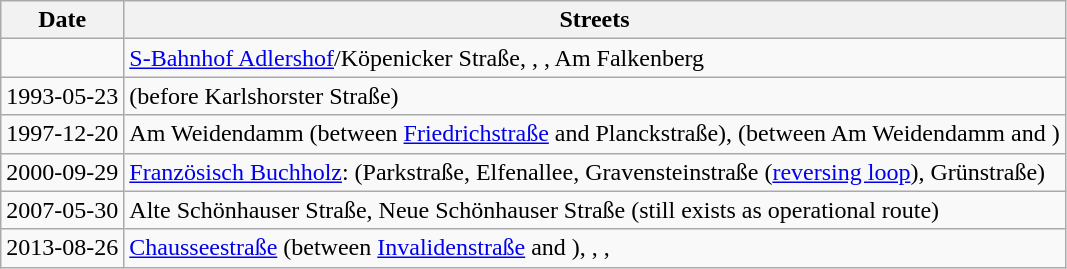<table class="wikitable">
<tr class="hintergrundfarbe5">
<th>Date</th>
<th>Streets</th>
</tr>
<tr>
<td></td>
<td><a href='#'>S-Bahnhof Adlershof</a>/Köpenicker Straße, , , Am Falkenberg</td>
</tr>
<tr>
<td>1993-05-23</td>
<td> (before Karlshorster Straße)</td>
</tr>
<tr>
<td>1997-12-20</td>
<td>Am Weidendamm (between <a href='#'>Friedrichstraße</a> and Planckstraße),  (between Am Weidendamm and )</td>
</tr>
<tr>
<td>2000-09-29</td>
<td><a href='#'>Französisch Buchholz</a>: (Parkstraße, Elfenallee, Gravensteinstraße (<a href='#'>reversing loop</a>), Grünstraße)</td>
</tr>
<tr>
<td>2007-05-30</td>
<td>Alte Schönhauser Straße, Neue Schönhauser Straße (still exists as operational route)</td>
</tr>
<tr>
<td>2013-08-26</td>
<td><a href='#'>Chausseestraße</a> (between <a href='#'>Invalidenstraße</a> and ), , , </td>
</tr>
</table>
